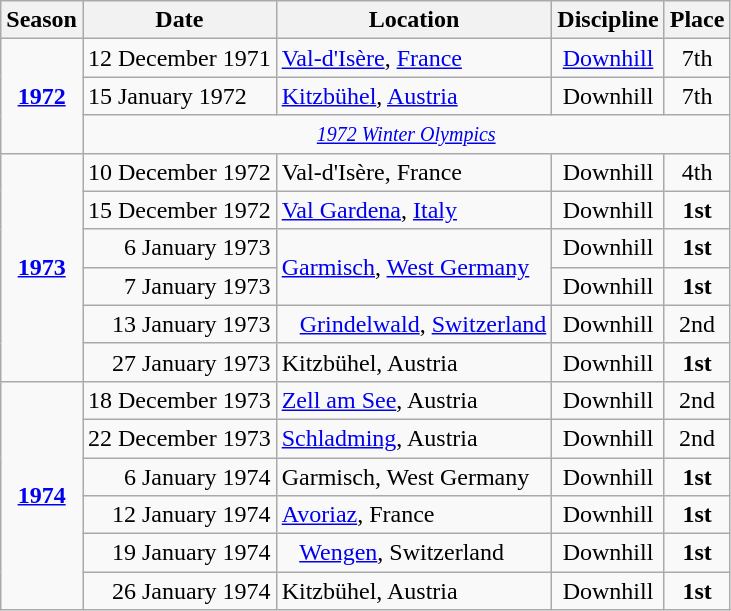<table class="wikitable">
<tr>
<th>Season</th>
<th>Date</th>
<th>Location</th>
<th>Discipline</th>
<th>Place</th>
</tr>
<tr>
<td rowspan="3" style="text-align:center;"><strong><a href='#'>1972</a></strong></td>
<td>12 December 1971</td>
<td> <a href='#'>Val-d'Isère</a>, <a href='#'>France</a></td>
<td align=center><a href='#'>Downhill</a></td>
<td align=center>7th</td>
</tr>
<tr>
<td>15 January 1972</td>
<td> <a href='#'>Kitzbühel</a>, <a href='#'>Austria</a></td>
<td align=center>Downhill</td>
<td align=center>7th</td>
</tr>
<tr>
<td colspan="4" style="text-align:center;"><small> <a href='#'><em>1972 Winter Olympics</em></a></small></td>
</tr>
<tr>
<td rowspan="6" style="text-align:center;"><strong><a href='#'>1973</a></strong></td>
<td align=right>10 December 1972</td>
<td> Val-d'Isère, France</td>
<td align=center>Downhill</td>
<td align=center>4th</td>
</tr>
<tr>
<td style="background:#BOEOE6; text-align:right;">15 December 1972</td>
<td> <a href='#'>Val Gardena</a>, <a href='#'>Italy</a></td>
<td style="background:#BOEOE6; text-align:center;">Downhill</td>
<td style="text-align:center; background:#BOEOE6;"><strong>1st</strong></td>
</tr>
<tr>
<td style="background:#BOEOE6; text-align:right;">6 January 1973</td>
<td rowspan=2> <a href='#'>Garmisch</a>, <a href='#'>West Germany</a></td>
<td style="background:#BOEOE6; text-align:center;">Downhill</td>
<td style="text-align:center; background:#BOEOE6;"><strong>1st</strong></td>
</tr>
<tr style="background:#BOEOE6;">
<td style="text-align:right;">7 January 1973</td>
<td style="background:#BOEOE6; text-align:center;">Downhill</td>
<td style="text-align:center; background:#BOEOE6;"><strong>1st</strong></td>
</tr>
<tr>
<td align=right>13 January 1973</td>
<td>   <a href='#'>Grindelwald</a>, <a href='#'>Switzerland</a></td>
<td align=center>Downhill</td>
<td align=center>2nd</td>
</tr>
<tr>
<td style="background:#BOEOE6; text-align:right;">27 January 1973</td>
<td> Kitzbühel, Austria</td>
<td style="background:#BOEOE6; text-align:center;">Downhill</td>
<td style="text-align:center; background:#BOEOE6;"><strong>1st</strong></td>
</tr>
<tr>
<td rowspan="6" style="text-align:center;"><strong><a href='#'>1974</a></strong></td>
<td align=right>18 December 1973</td>
<td> <a href='#'>Zell am See</a>, Austria</td>
<td align=center>Downhill</td>
<td align=center>2nd</td>
</tr>
<tr>
<td align=right>22 December 1973</td>
<td> <a href='#'>Schladming</a>, Austria</td>
<td align=center>Downhill</td>
<td align=center>2nd</td>
</tr>
<tr>
<td style="background:#BOEOE6; text-align:right;">6 January 1974</td>
<td> Garmisch, West Germany</td>
<td style="background:#BOEOE6; text-align:center;">Downhill</td>
<td style="text-align:center; background:#BOEOE6;"><strong>1st</strong></td>
</tr>
<tr>
<td style="background:#BOEOE6; text-align:right;">12 January 1974</td>
<td> <a href='#'>Avoriaz</a>, France</td>
<td style="background:#BOEOE6; text-align:center;">Downhill</td>
<td style="text-align:center; background:#BOEOE6;"><strong>1st</strong></td>
</tr>
<tr>
<td style="background:#BOEOE6; text-align:right;">19 January 1974</td>
<td>   <a href='#'>Wengen</a>, Switzerland</td>
<td style="background:#BOEOE6; text-align:center;">Downhill</td>
<td style="text-align:center; background:#BOEOE6"><strong>1st</strong></td>
</tr>
<tr>
<td style="background:#BOEOE6; text-align:right;">26 January 1974</td>
<td> Kitzbühel, Austria</td>
<td style="background:#BOEOE6; text-align:center;">Downhill</td>
<td style="text-align:center; background:#BOEOE6;"><strong>1st</strong></td>
</tr>
</table>
